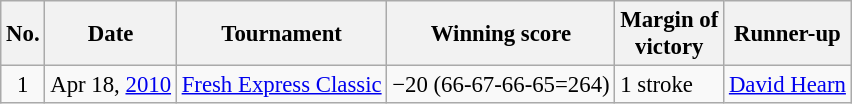<table class="wikitable" style="font-size:95%;">
<tr>
<th>No.</th>
<th>Date</th>
<th>Tournament</th>
<th>Winning score</th>
<th>Margin of<br>victory</th>
<th>Runner-up</th>
</tr>
<tr>
<td align=center>1</td>
<td>Apr 18, <a href='#'>2010</a></td>
<td><a href='#'>Fresh Express Classic</a></td>
<td>−20 (66-67-66-65=264)</td>
<td>1 stroke</td>
<td> <a href='#'>David Hearn</a></td>
</tr>
</table>
